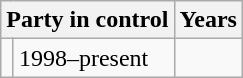<table class="wikitable">
<tr>
<th colspan="2">Party in control</th>
<th>Years</th>
</tr>
<tr>
<td></td>
<td>1998–present</td>
</tr>
</table>
